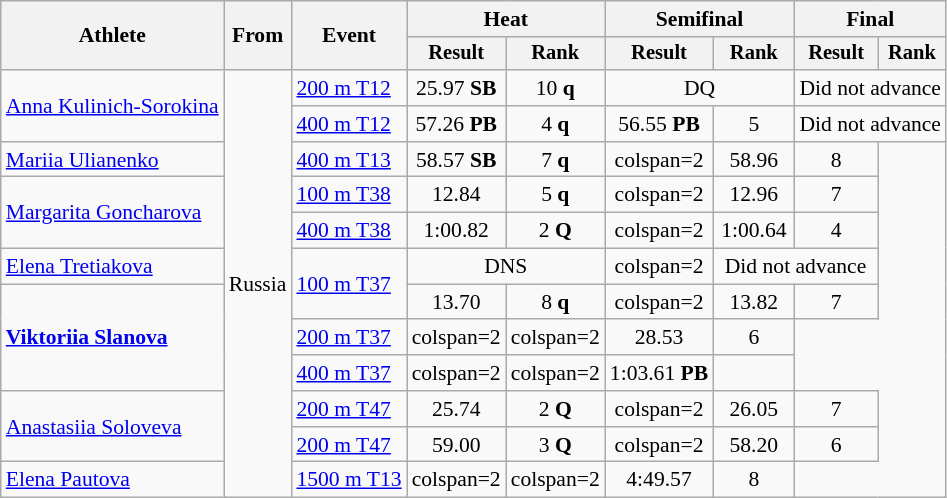<table class="wikitable" style="font-size:90%; text-align:center">
<tr>
<th rowspan=2>Athlete</th>
<th rowspan=2>From</th>
<th rowspan=2>Event</th>
<th colspan=2>Heat</th>
<th colspan=2>Semifinal</th>
<th colspan=2>Final</th>
</tr>
<tr style="font-size:95%">
<th>Result</th>
<th>Rank</th>
<th>Result</th>
<th>Rank</th>
<th>Result</th>
<th>Rank</th>
</tr>
<tr>
<td rowspan=2 align=left><a href='#'>Anna Kulinich-Sorokina</a></td>
<td rowspan=12>Russia</td>
<td align=left><a href='#'>200 m T12</a></td>
<td>25.97 <strong>SB</strong></td>
<td>10 <strong>q</strong></td>
<td colspan="2">DQ</td>
<td colspan="2">Did not advance</td>
</tr>
<tr>
<td align=left><a href='#'>400 m T12</a></td>
<td>57.26 <strong>PB</strong></td>
<td>4 <strong>q</strong></td>
<td>56.55 <strong>PB</strong></td>
<td>5</td>
<td colspan=2>Did not advance</td>
</tr>
<tr>
<td align=left><a href='#'>Mariia Ulianenko</a></td>
<td align=left><a href='#'>400 m T13</a></td>
<td>58.57 <strong>SB</strong></td>
<td>7 <strong>q</strong></td>
<td>colspan=2 </td>
<td>58.96</td>
<td>8</td>
</tr>
<tr>
<td rowspan=2 align=left><a href='#'>Margarita Goncharova</a></td>
<td align=left><a href='#'>100 m T38</a></td>
<td>12.84</td>
<td>5 <strong>q</strong></td>
<td>colspan=2 </td>
<td>12.96</td>
<td>7</td>
</tr>
<tr>
<td align=left><a href='#'>400 m T38</a></td>
<td>1:00.82</td>
<td>2 <strong>Q</strong></td>
<td>colspan=2 </td>
<td>1:00.64</td>
<td>4</td>
</tr>
<tr>
<td align=left><a href='#'>Elena Tretiakova</a></td>
<td rowspan="2" align="left"><a href='#'>100 m T37</a></td>
<td colspan="2">DNS</td>
<td>colspan=2 </td>
<td colspan="2">Did not advance</td>
</tr>
<tr>
<td rowspan=3 align=left><strong><a href='#'>Viktoriia Slanova</a></strong></td>
<td>13.70</td>
<td>8 <strong>q</strong></td>
<td>colspan=2 </td>
<td>13.82</td>
<td>7</td>
</tr>
<tr>
<td align=left><a href='#'>200 m T37</a></td>
<td>colspan=2 </td>
<td>colspan=2 </td>
<td>28.53</td>
<td>6</td>
</tr>
<tr>
<td align=left><a href='#'>400 m T37</a></td>
<td>colspan=2 </td>
<td>colspan=2 </td>
<td>1:03.61 <strong>PB</strong></td>
<td></td>
</tr>
<tr>
<td rowspan=2 align=left><a href='#'>Anastasiia Soloveva</a></td>
<td align=left><a href='#'>200 m T47</a></td>
<td>25.74</td>
<td>2 <strong>Q</strong></td>
<td>colspan=2 </td>
<td>26.05</td>
<td>7</td>
</tr>
<tr>
<td align=left><a href='#'>200 m T47</a></td>
<td>59.00</td>
<td>3 <strong>Q</strong></td>
<td>colspan=2 </td>
<td>58.20</td>
<td>6</td>
</tr>
<tr>
<td align=left><a href='#'>Elena Pautova</a></td>
<td align=left><a href='#'>1500 m T13</a></td>
<td>colspan=2 </td>
<td>colspan=2 </td>
<td>4:49.57</td>
<td>8</td>
</tr>
</table>
